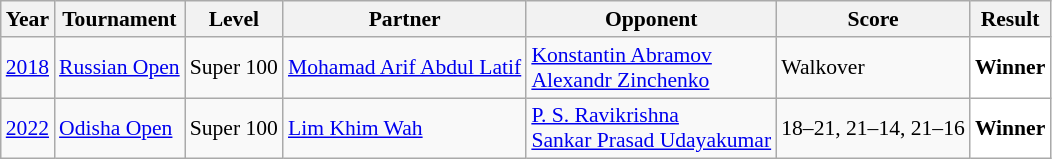<table class="sortable wikitable" style="font-size: 90%;">
<tr>
<th>Year</th>
<th>Tournament</th>
<th>Level</th>
<th>Partner</th>
<th>Opponent</th>
<th>Score</th>
<th>Result</th>
</tr>
<tr>
<td align="center"><a href='#'>2018</a></td>
<td align="left"><a href='#'>Russian Open</a></td>
<td align="left">Super 100</td>
<td align="left"> <a href='#'>Mohamad Arif Abdul Latif</a></td>
<td align="left"> <a href='#'>Konstantin Abramov</a><br> <a href='#'>Alexandr Zinchenko</a></td>
<td align="left">Walkover</td>
<td style="text-align:left; background:white"> <strong>Winner</strong></td>
</tr>
<tr>
<td align="center"><a href='#'>2022</a></td>
<td align="left"><a href='#'>Odisha Open</a></td>
<td align="left">Super 100</td>
<td align="left"> <a href='#'>Lim Khim Wah</a></td>
<td align="left"> <a href='#'>P. S. Ravikrishna</a><br> <a href='#'>Sankar Prasad Udayakumar</a></td>
<td align="left">18–21, 21–14, 21–16</td>
<td style="text-align:left; background:white"> <strong>Winner</strong></td>
</tr>
</table>
